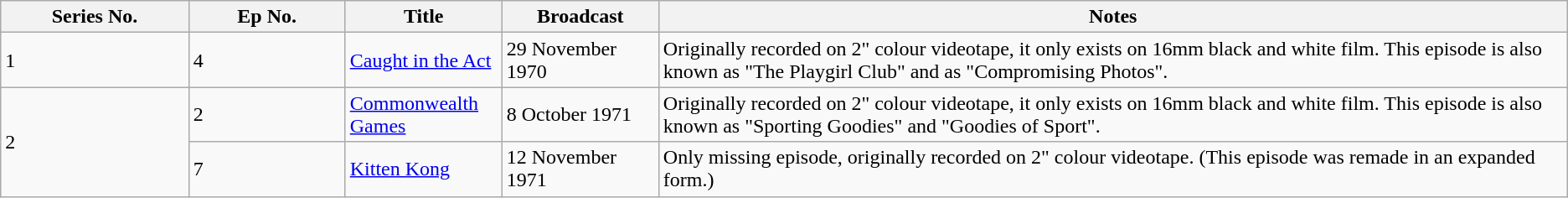<table class="wikitable">
<tr>
<th style="width:12%;">Series No.</th>
<th style="width:10%;">Ep No.</th>
<th style="width:10%;">Title</th>
<th style="width:10%;">Broadcast</th>
<th style="width:70%;">Notes</th>
</tr>
<tr>
<td rowspan="1">1</td>
<td>4</td>
<td><a href='#'>Caught in the Act</a></td>
<td>29 November 1970</td>
<td>Originally recorded on 2" colour videotape, it only exists on 16mm black and white film. This episode is also known as "The Playgirl Club" and as "Compromising Photos".</td>
</tr>
<tr>
<td rowspan="2">2</td>
<td>2</td>
<td><a href='#'>Commonwealth Games</a></td>
<td>8 October 1971</td>
<td>Originally recorded on 2" colour videotape, it only exists on 16mm black and white film. This episode is also known as "Sporting Goodies" and "Goodies of Sport".</td>
</tr>
<tr>
<td>7</td>
<td><a href='#'>Kitten Kong</a></td>
<td>12 November 1971</td>
<td>Only missing episode, originally recorded on 2" colour videotape. (This episode was remade in an expanded form.)</td>
</tr>
</table>
